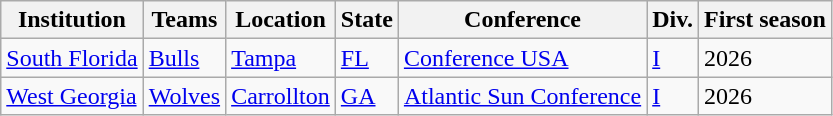<table class="wikitable sortable">
<tr>
<th>Institution</th>
<th>Teams</th>
<th>Location</th>
<th>State</th>
<th>Conference</th>
<th>Div.</th>
<th>First season</th>
</tr>
<tr>
<td><a href='#'>South Florida</a></td>
<td><a href='#'>Bulls</a></td>
<td><a href='#'>Tampa</a></td>
<td><a href='#'>FL</a></td>
<td><a href='#'>Conference USA</a></td>
<td><a href='#'>I</a></td>
<td>2026</td>
</tr>
<tr>
<td><a href='#'>West Georgia</a></td>
<td><a href='#'>Wolves</a></td>
<td><a href='#'>Carrollton</a></td>
<td><a href='#'>GA</a></td>
<td><a href='#'>Atlantic Sun Conference</a></td>
<td><a href='#'>I</a></td>
<td>2026</td>
</tr>
</table>
